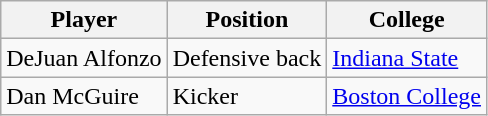<table class="wikitable">
<tr>
<th>Player</th>
<th>Position</th>
<th>College</th>
</tr>
<tr>
<td>DeJuan Alfonzo</td>
<td>Defensive back</td>
<td><a href='#'>Indiana State</a></td>
</tr>
<tr>
<td>Dan McGuire</td>
<td>Kicker</td>
<td><a href='#'>Boston College</a></td>
</tr>
</table>
